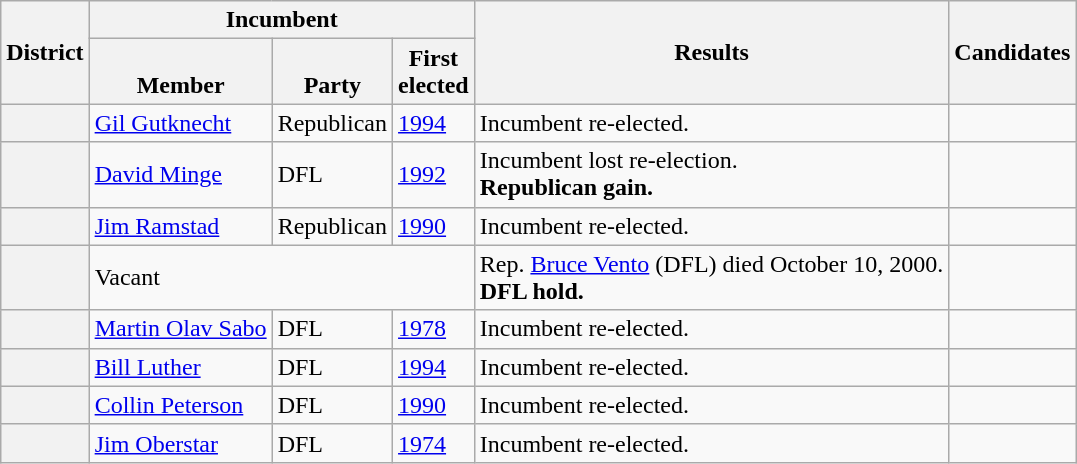<table class="wikitable sortable">
<tr>
<th rowspan=2>District</th>
<th colspan=3>Incumbent</th>
<th rowspan=2>Results</th>
<th rowspan=2 class="unsortable">Candidates</th>
</tr>
<tr valign=bottom>
<th>Member</th>
<th>Party</th>
<th>First<br>elected</th>
</tr>
<tr>
<th></th>
<td><a href='#'>Gil Gutknecht</a></td>
<td>Republican</td>
<td><a href='#'>1994</a></td>
<td>Incumbent re-elected.</td>
<td nowrap></td>
</tr>
<tr>
<th></th>
<td><a href='#'>David Minge</a></td>
<td>DFL</td>
<td><a href='#'>1992</a></td>
<td>Incumbent lost re-election.<br><strong>Republican gain.</strong></td>
<td nowrap></td>
</tr>
<tr>
<th></th>
<td><a href='#'>Jim Ramstad</a></td>
<td>Republican</td>
<td><a href='#'>1990</a></td>
<td>Incumbent re-elected.</td>
<td nowrap></td>
</tr>
<tr>
<th></th>
<td colspan=3>Vacant</td>
<td>Rep. <a href='#'>Bruce Vento</a> (DFL) died October 10, 2000.<br><strong>DFL hold.</strong></td>
<td nowrap></td>
</tr>
<tr>
<th></th>
<td><a href='#'>Martin Olav Sabo</a></td>
<td>DFL</td>
<td><a href='#'>1978</a></td>
<td>Incumbent re-elected.</td>
<td nowrap></td>
</tr>
<tr>
<th></th>
<td><a href='#'>Bill Luther</a></td>
<td>DFL</td>
<td><a href='#'>1994</a></td>
<td>Incumbent re-elected.</td>
<td nowrap></td>
</tr>
<tr>
<th></th>
<td><a href='#'>Collin Peterson</a></td>
<td>DFL</td>
<td><a href='#'>1990</a></td>
<td>Incumbent re-elected.</td>
<td nowrap></td>
</tr>
<tr>
<th></th>
<td><a href='#'>Jim Oberstar</a></td>
<td>DFL</td>
<td><a href='#'>1974</a></td>
<td>Incumbent re-elected.</td>
<td nowrap></td>
</tr>
</table>
